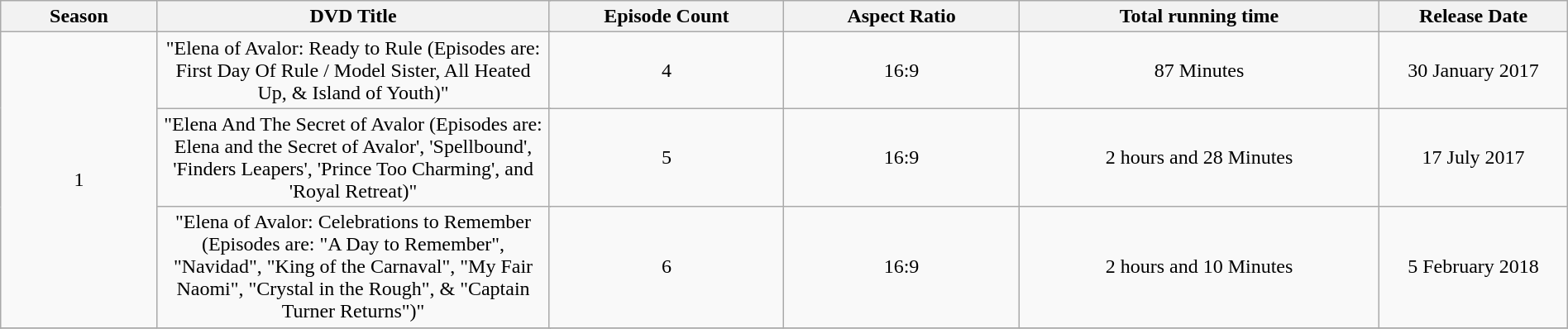<table class="wikitable" width="100%" style="vertical-align:top;">
<tr>
<th width="10%">Season</th>
<th colspan="2" width="25%">DVD Title</th>
<th width="15%">Episode Count</th>
<th width="15%">Aspect Ratio</th>
<th width="23%">Total running time</th>
<th width="12%">Release Date</th>
</tr>
<tr>
<td rowspan="3" align="center">1</td>
<td colspan="2" align="center">"Elena of Avalor: Ready to Rule (Episodes are: First Day Of Rule / Model Sister, All Heated Up, & Island of Youth)"</td>
<td rowspan="1" align="center">4</td>
<td rowspan="1" align="center">16:9</td>
<td align="center">87 Minutes</td>
<td align="center">30 January 2017</td>
</tr>
<tr>
<td colspan="2" align="center">"Elena And The Secret of Avalor (Episodes are: Elena and the Secret of Avalor', 'Spellbound', 'Finders Leapers', 'Prince Too Charming', and 'Royal Retreat)"</td>
<td rowspan="1" align="center">5</td>
<td rowspan="1" align="center">16:9</td>
<td align="center">2 hours and 28 Minutes</td>
<td align="center">17 July 2017</td>
</tr>
<tr>
<td colspan="2" align="center">"Elena of Avalor: Celebrations to Remember (Episodes are: "A Day to Remember", "Navidad", "King of the Carnaval", "My Fair Naomi", "Crystal in the Rough", & "Captain Turner Returns")"</td>
<td rowspan="1" align="center">6</td>
<td rowspan="1" align="center">16:9</td>
<td align="center">2 hours and 10 Minutes</td>
<td align="center">5 February 2018</td>
</tr>
<tr>
</tr>
</table>
